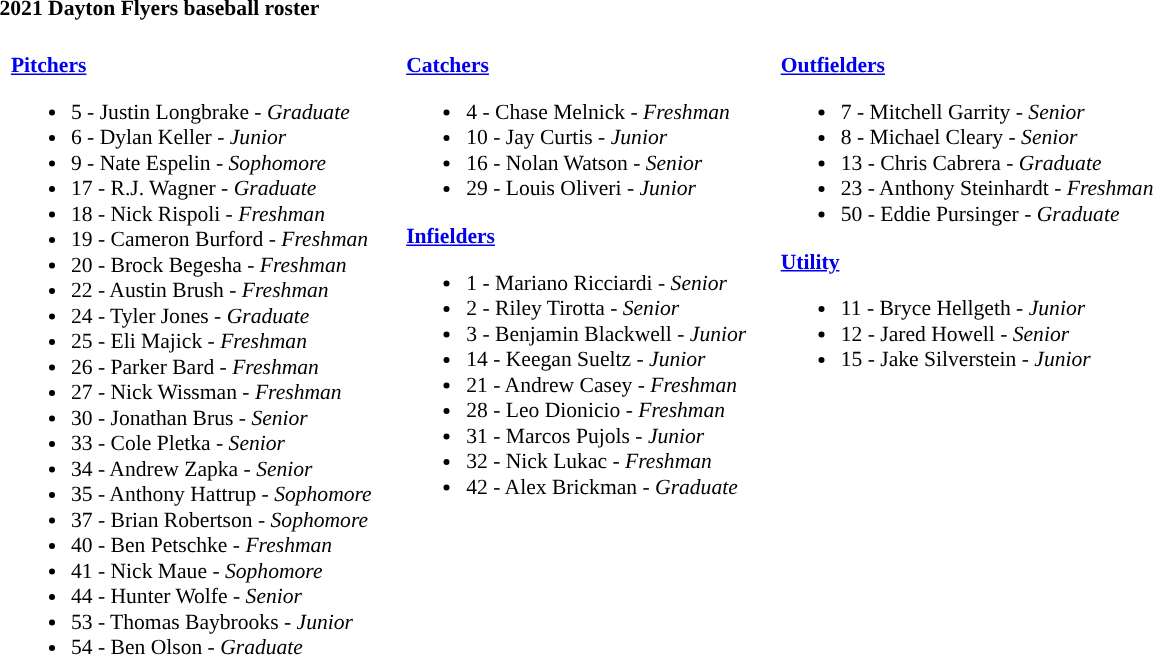<table class="toccolours" style="text-align: left; font-size:90%;">
<tr>
<th colspan="9">2021 Dayton Flyers baseball roster</th>
</tr>
<tr>
<td width="03"> </td>
<td valign="top"><br><strong><a href='#'>Pitchers</a></strong><ul><li>5 - Justin Longbrake - <em>Graduate</em></li><li>6 - Dylan Keller - <em>Junior</em></li><li>9 - Nate Espelin - <em>Sophomore</em></li><li>17 - R.J. Wagner - <em>Graduate</em></li><li>18 - Nick Rispoli - <em>Freshman</em></li><li>19 - Cameron Burford - <em> Freshman</em></li><li>20 - Brock Begesha - <em>Freshman</em></li><li>22 - Austin Brush - <em>Freshman</em></li><li>24 - Tyler Jones - <em>Graduate</em></li><li>25 - Eli Majick - <em>Freshman</em></li><li>26 - Parker Bard - <em>Freshman</em></li><li>27 - Nick Wissman - <em>Freshman</em></li><li>30 - Jonathan Brus - <em>Senior</em></li><li>33 - Cole Pletka - <em>Senior</em></li><li>34 - Andrew Zapka - <em>Senior</em></li><li>35 - Anthony Hattrup - <em>Sophomore</em></li><li>37 - Brian Robertson - <em>Sophomore</em></li><li>40 - Ben Petschke - <em>Freshman</em></li><li>41 - Nick Maue - <em> Sophomore</em></li><li>44 - Hunter Wolfe - <em>Senior</em></li><li>53 - Thomas Baybrooks - <em>Junior</em></li><li>54 - Ben Olson - <em>Graduate</em></li></ul></td>
<td width="15"> </td>
<td valign="top"><br><strong><a href='#'>Catchers</a></strong><ul><li>4 - Chase Melnick - <em>Freshman</em></li><li>10 - Jay Curtis - <em>Junior</em></li><li>16 - Nolan Watson - <em>Senior</em></li><li>29 - Louis Oliveri - <em>Junior</em></li></ul><strong><a href='#'>Infielders</a></strong><ul><li>1 - Mariano Ricciardi - <em>Senior</em></li><li>2 - Riley Tirotta - <em>Senior</em></li><li>3 - Benjamin Blackwell - <em>Junior</em></li><li>14 - Keegan Sueltz - <em>Junior</em></li><li>21 - Andrew Casey - <em>Freshman</em></li><li>28 - Leo Dionicio - <em>Freshman</em></li><li>31 - Marcos Pujols - <em>Junior</em></li><li>32 - Nick Lukac - <em>Freshman</em></li><li>42 - Alex Brickman - <em>Graduate</em></li></ul></td>
<td width="15"> </td>
<td valign="top"><br><strong><a href='#'>Outfielders</a></strong><ul><li>7 - Mitchell Garrity - <em>Senior</em></li><li>8 - Michael Cleary - <em>Senior</em></li><li>13 - Chris Cabrera - <em>Graduate</em></li><li>23 - Anthony Steinhardt - <em>Freshman</em></li><li>50 - Eddie Pursinger - <em>Graduate</em></li></ul><strong><a href='#'>Utility</a></strong><ul><li>11 - Bryce Hellgeth - <em>Junior</em></li><li>12 - Jared Howell - <em>Senior</em></li><li>15 - Jake Silverstein - <em>Junior</em></li></ul></td>
<td width="25"> </td>
</tr>
</table>
